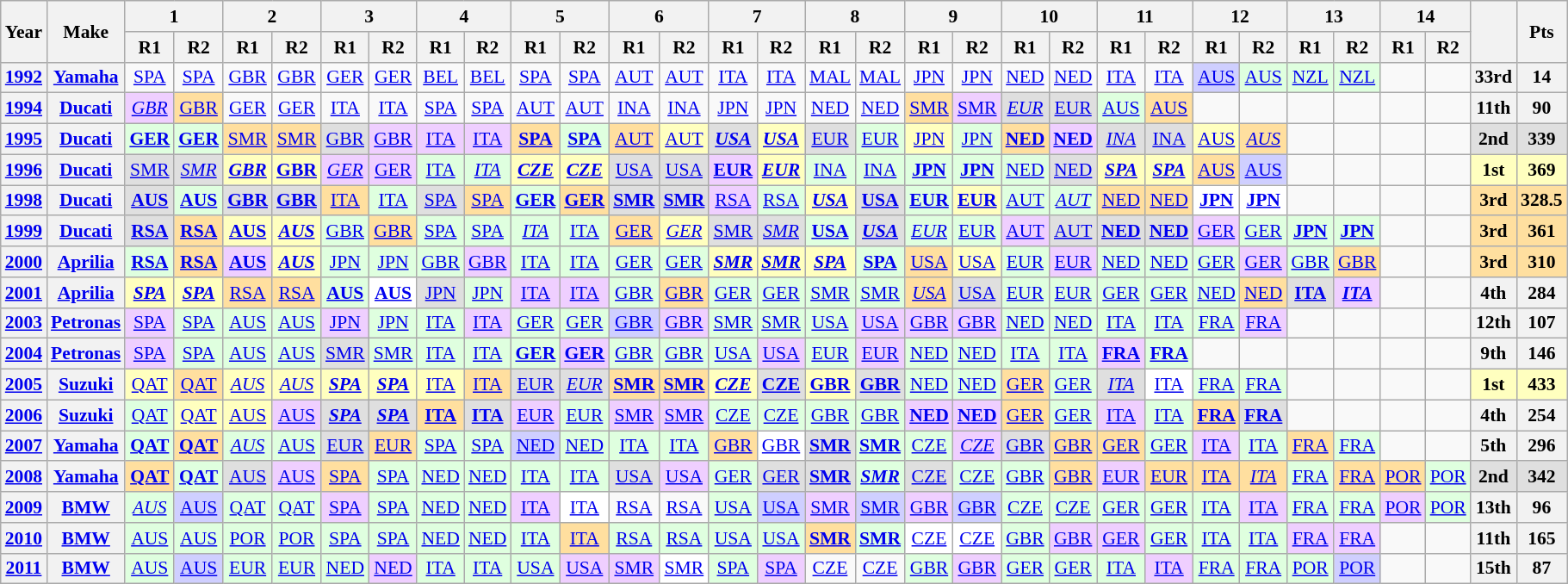<table class="wikitable" style="text-align:center; font-size:90%">
<tr>
<th valign="middle" rowspan=2>Year</th>
<th valign="middle" rowspan=2>Make</th>
<th colspan=2>1</th>
<th colspan=2>2</th>
<th colspan=2>3</th>
<th colspan=2>4</th>
<th colspan=2>5</th>
<th colspan=2>6</th>
<th colspan=2>7</th>
<th colspan=2>8</th>
<th colspan=2>9</th>
<th colspan=2>10</th>
<th colspan=2>11</th>
<th colspan=2>12</th>
<th colspan=2>13</th>
<th colspan=2>14</th>
<th rowspan=2></th>
<th rowspan=2>Pts</th>
</tr>
<tr>
<th>R1</th>
<th>R2</th>
<th>R1</th>
<th>R2</th>
<th>R1</th>
<th>R2</th>
<th>R1</th>
<th>R2</th>
<th>R1</th>
<th>R2</th>
<th>R1</th>
<th>R2</th>
<th>R1</th>
<th>R2</th>
<th>R1</th>
<th>R2</th>
<th>R1</th>
<th>R2</th>
<th>R1</th>
<th>R2</th>
<th>R1</th>
<th>R2</th>
<th>R1</th>
<th>R2</th>
<th>R1</th>
<th>R2</th>
<th>R1</th>
<th>R2</th>
</tr>
<tr>
<th><a href='#'>1992</a></th>
<th><a href='#'>Yamaha</a></th>
<td><a href='#'>SPA</a></td>
<td><a href='#'>SPA</a></td>
<td><a href='#'>GBR</a></td>
<td><a href='#'>GBR</a></td>
<td><a href='#'>GER</a></td>
<td><a href='#'>GER</a></td>
<td><a href='#'>BEL</a></td>
<td><a href='#'>BEL</a></td>
<td><a href='#'>SPA</a></td>
<td><a href='#'>SPA</a></td>
<td><a href='#'>AUT</a></td>
<td><a href='#'>AUT</a></td>
<td><a href='#'>ITA</a></td>
<td><a href='#'>ITA</a></td>
<td><a href='#'>MAL</a></td>
<td><a href='#'>MAL</a></td>
<td><a href='#'>JPN</a></td>
<td><a href='#'>JPN</a></td>
<td><a href='#'>NED</a></td>
<td><a href='#'>NED</a></td>
<td><a href='#'>ITA</a></td>
<td><a href='#'>ITA</a></td>
<td style="background:#cfcfff;"><a href='#'>AUS</a><br></td>
<td style="background:#dfffdf;"><a href='#'>AUS</a><br></td>
<td style="background:#dfffdf;"><a href='#'>NZL</a><br></td>
<td style="background:#dfffdf;"><a href='#'>NZL</a><br></td>
<td></td>
<td></td>
<th>33rd</th>
<th>14</th>
</tr>
<tr>
<th><a href='#'>1994</a></th>
<th><a href='#'>Ducati</a></th>
<td style="background:#efcfff;"><em><a href='#'>GBR</a></em><br></td>
<td style="background:#ffdf9f;"><a href='#'>GBR</a><br></td>
<td><a href='#'>GER</a></td>
<td><a href='#'>GER</a></td>
<td><a href='#'>ITA</a></td>
<td><a href='#'>ITA</a></td>
<td><a href='#'>SPA</a></td>
<td><a href='#'>SPA</a></td>
<td><a href='#'>AUT</a></td>
<td><a href='#'>AUT</a></td>
<td><a href='#'>INA</a></td>
<td><a href='#'>INA</a></td>
<td><a href='#'>JPN</a></td>
<td><a href='#'>JPN</a></td>
<td><a href='#'>NED</a></td>
<td><a href='#'>NED</a></td>
<td style="background:#ffdf9f;"><a href='#'>SMR</a><br></td>
<td style="background:#efcfff;"><a href='#'>SMR</a><br></td>
<td style="background:#DFDFDF;"><em><a href='#'>EUR</a></em><br></td>
<td style="background:#DFDFDF;"><a href='#'>EUR</a><br></td>
<td style="background:#dfffdf;"><a href='#'>AUS</a><br></td>
<td style="background:#ffdf9f;"><a href='#'>AUS</a><br></td>
<td></td>
<td></td>
<td></td>
<td></td>
<td></td>
<td></td>
<th>11th</th>
<th>90</th>
</tr>
<tr>
<th><a href='#'>1995</a></th>
<th><a href='#'>Ducati</a></th>
<td style="background:#dfffdf;"><strong><a href='#'>GER</a></strong><br></td>
<td style="background:#dfffdf;"><strong><a href='#'>GER</a></strong><br></td>
<td style="background:#ffdf9f;"><a href='#'>SMR</a><br></td>
<td style="background:#ffdf9f;"><a href='#'>SMR</a><br></td>
<td style="background:#DFDFDF;"><a href='#'>GBR</a><br></td>
<td style="background:#efcfff;"><a href='#'>GBR</a><br></td>
<td style="background:#efcfff;"><a href='#'>ITA</a><br></td>
<td style="background:#efcfff;"><a href='#'>ITA</a><br></td>
<td style="background:#ffdf9f;"><strong><a href='#'>SPA</a></strong><br></td>
<td style="background:#dfffdf;"><strong><a href='#'>SPA</a></strong><br></td>
<td style="background:#ffdf9f;"><a href='#'>AUT</a><br></td>
<td style="background:#ffffbf;"><a href='#'>AUT</a><br></td>
<td style="background:#DFDFDF;"><strong><em><a href='#'>USA</a></em></strong><br></td>
<td style="background:#ffffbf;"><strong><em><a href='#'>USA</a></em></strong><br></td>
<td style="background:#DFDFDF;"><a href='#'>EUR</a><br></td>
<td style="background:#dfffdf;"><a href='#'>EUR</a><br></td>
<td style="background:#ffffbf;"><a href='#'>JPN</a><br></td>
<td style="background:#dfffdf;"><a href='#'>JPN</a><br></td>
<td style="background:#ffdf9f;"><strong><a href='#'>NED</a></strong><br></td>
<td style="background:#efcfff;"><strong><a href='#'>NED</a></strong><br></td>
<td style="background:#DFDFDF;"><em><a href='#'>INA</a></em><br></td>
<td style="background:#DFDFDF;"><a href='#'>INA</a><br></td>
<td style="background:#ffffbf;"><a href='#'>AUS</a><br></td>
<td style="background:#ffdf9f;"><em><a href='#'>AUS</a></em><br></td>
<td></td>
<td></td>
<td></td>
<td></td>
<th style="background:#DFDFDF;">2nd</th>
<th style="background:#DFDFDF;">339</th>
</tr>
<tr>
<th><a href='#'>1996</a></th>
<th><a href='#'>Ducati</a></th>
<td style="background:#DFDFDF;"><a href='#'>SMR</a><br></td>
<td style="background:#DFDFDF;"><em><a href='#'>SMR</a></em><br></td>
<td style="background:#ffffbf;"><strong><em><a href='#'>GBR</a></em></strong><br></td>
<td style="background:#ffffbf;"><strong><a href='#'>GBR</a></strong><br></td>
<td style="background:#efcfff;"><em><a href='#'>GER</a></em><br></td>
<td style="background:#efcfff;"><a href='#'>GER</a><br></td>
<td style="background:#dfffdf;"><a href='#'>ITA</a><br></td>
<td style="background:#dfffdf;"><em><a href='#'>ITA</a></em><br></td>
<td style="background:#ffffbf;"><strong><em><a href='#'>CZE</a></em></strong><br></td>
<td style="background:#ffffbf;"><strong><em><a href='#'>CZE</a></em></strong><br></td>
<td style="background:#DFDFDF;"><a href='#'>USA</a><br></td>
<td style="background:#DFDFDF;"><a href='#'>USA</a><br></td>
<td style="background:#efcfff;"><strong><a href='#'>EUR</a></strong><br></td>
<td style="background:#ffffbf;"><strong><em><a href='#'>EUR</a></em></strong><br></td>
<td style="background:#dfffdf;"><a href='#'>INA</a><br></td>
<td style="background:#dfffdf;"><a href='#'>INA</a><br></td>
<td style="background:#dfffdf;"><strong><a href='#'>JPN</a></strong><br></td>
<td style="background:#dfffdf;"><strong><a href='#'>JPN</a></strong><br></td>
<td style="background:#dfffdf;"><a href='#'>NED</a><br></td>
<td style="background:#DFDFDF;"><a href='#'>NED</a><br></td>
<td style="background:#ffffbf;"><strong><em><a href='#'>SPA</a></em></strong><br></td>
<td style="background:#ffffbf;"><strong><em><a href='#'>SPA</a></em></strong><br></td>
<td style="background:#ffdf9f;"><a href='#'>AUS</a><br></td>
<td style="background:#cfcfff;"><a href='#'>AUS</a><br></td>
<td></td>
<td></td>
<td></td>
<td></td>
<th style="background:#ffffbf;">1st</th>
<th style="background:#ffffbf;">369</th>
</tr>
<tr>
<th><a href='#'>1998</a></th>
<th><a href='#'>Ducati</a></th>
<td style="background:#DFDFDF;"><strong><a href='#'>AUS</a></strong><br></td>
<td style="background:#dfffdf;"><strong><a href='#'>AUS</a></strong><br></td>
<td style="background:#DFDFDF;"><strong><a href='#'>GBR</a></strong><br></td>
<td style="background:#DFDFDF;"><strong><a href='#'>GBR</a></strong><br></td>
<td style="background:#ffdf9f;"><a href='#'>ITA</a><br></td>
<td style="background:#dfffdf;"><a href='#'>ITA</a><br></td>
<td style="background:#DFDFDF;"><a href='#'>SPA</a><br></td>
<td style="background:#ffdf9f;"><a href='#'>SPA</a><br></td>
<td style="background:#dfffdf;"><strong><a href='#'>GER</a></strong><br></td>
<td style="background:#ffdf9f;"><strong><a href='#'>GER</a></strong><br></td>
<td style="background:#DFDFDF;"><strong><a href='#'>SMR</a></strong><br></td>
<td style="background:#DFDFDF;"><strong><a href='#'>SMR</a></strong><br></td>
<td style="background:#efcfff;"><a href='#'>RSA</a><br></td>
<td style="background:#dfffdf;"><a href='#'>RSA</a><br></td>
<td style="background:#ffffbf;"><strong><em><a href='#'>USA</a></em></strong><br></td>
<td style="background:#DFDFDF;"><strong><a href='#'>USA</a></strong><br></td>
<td style="background:#dfffdf;"><strong><a href='#'>EUR</a></strong><br></td>
<td style="background:#ffffbf;"><strong><a href='#'>EUR</a></strong><br></td>
<td style="background:#dfffdf;"><a href='#'>AUT</a><br></td>
<td style="background:#dfffdf;"><em><a href='#'>AUT</a></em><br></td>
<td style="background:#ffdf9f;"><a href='#'>NED</a><br></td>
<td style="background:#ffdf9f;"><a href='#'>NED</a><br></td>
<td style="background:#FFFFFF;"><strong><a href='#'>JPN</a></strong><br></td>
<td style="background:#FFFFFF;"><strong><a href='#'>JPN</a></strong><br></td>
<td></td>
<td></td>
<td></td>
<td></td>
<th style="background:#ffdf9f;">3rd</th>
<th style="background:#ffdf9f;">328.5</th>
</tr>
<tr>
<th><a href='#'>1999</a></th>
<th><a href='#'>Ducati</a></th>
<td style="background:#DFDFDF;"><strong><a href='#'>RSA</a></strong><br></td>
<td style="background:#ffdf9f;"><strong><a href='#'>RSA</a></strong><br></td>
<td style="background:#ffffbf;"><strong><a href='#'>AUS</a></strong><br></td>
<td style="background:#ffffbf;"><strong><em><a href='#'>AUS</a></em></strong><br></td>
<td style="background:#dfffdf;"><a href='#'>GBR</a><br></td>
<td style="background:#ffdf9f;"><a href='#'>GBR</a><br></td>
<td style="background:#dfffdf;"><a href='#'>SPA</a><br></td>
<td style="background:#dfffdf;"><a href='#'>SPA</a><br></td>
<td style="background:#dfffdf;"><em><a href='#'>ITA</a></em><br></td>
<td style="background:#dfffdf;"><a href='#'>ITA</a><br></td>
<td style="background:#ffdf9f;"><a href='#'>GER</a><br></td>
<td style="background:#ffffbf;"><em><a href='#'>GER</a></em><br></td>
<td style="background:#DFDFDF;"><a href='#'>SMR</a><br></td>
<td style="background:#DFDFDF;"><em><a href='#'>SMR</a></em><br></td>
<td style="background:#dfffdf;"><strong><a href='#'>USA</a></strong><br></td>
<td style="background:#DFDFDF;"><strong><em><a href='#'>USA</a></em></strong><br></td>
<td style="background:#dfffdf;"><em><a href='#'>EUR</a></em><br></td>
<td style="background:#dfffdf;"><a href='#'>EUR</a><br></td>
<td style="background:#efcfff;"><a href='#'>AUT</a><br></td>
<td style="background:#DFDFDF;"><a href='#'>AUT</a><br></td>
<td style="background:#DFDFDF;"><strong><a href='#'>NED</a></strong><br></td>
<td style="background:#DFDFDF;"><strong><a href='#'>NED</a></strong><br></td>
<td style="background:#efcfff;"><a href='#'>GER</a><br></td>
<td style="background:#dfffdf;"><a href='#'>GER</a><br></td>
<td style="background:#dfffdf;"><strong><a href='#'>JPN</a></strong><br></td>
<td style="background:#dfffdf;"><strong><a href='#'>JPN</a></strong><br></td>
<td></td>
<td></td>
<th style="background:#ffdf9f;">3rd</th>
<th style="background:#ffdf9f;">361</th>
</tr>
<tr>
<th><a href='#'>2000</a></th>
<th><a href='#'>Aprilia</a></th>
<td style="background:#dfffdf;"><strong><a href='#'>RSA</a></strong><br></td>
<td style="background:#ffdf9f;"><strong><a href='#'>RSA</a></strong><br></td>
<td style="background:#efcfff;"><strong><a href='#'>AUS</a></strong><br></td>
<td style="background:#ffffbf;"><strong><em><a href='#'>AUS</a></em></strong><br></td>
<td style="background:#dfffdf;"><a href='#'>JPN</a><br></td>
<td style="background:#dfffdf;"><a href='#'>JPN</a><br></td>
<td style="background:#dfffdf;"><a href='#'>GBR</a><br></td>
<td style="background:#efcfff;"><a href='#'>GBR</a><br></td>
<td style="background:#dfffdf;"><a href='#'>ITA</a><br></td>
<td style="background:#dfffdf;"><a href='#'>ITA</a><br></td>
<td style="background:#dfffdf;"><a href='#'>GER</a><br></td>
<td style="background:#dfffdf;"><a href='#'>GER</a><br></td>
<td style="background:#ffffbf;"><strong><em><a href='#'>SMR</a></em></strong><br></td>
<td style="background:#ffffbf;"><strong><em><a href='#'>SMR</a></em></strong><br></td>
<td style="background:#ffffbf;"><strong><em><a href='#'>SPA</a></em></strong><br></td>
<td style="background:#dfffdf;"><strong><a href='#'>SPA</a></strong><br></td>
<td style="background:#ffdf9f;"><a href='#'>USA</a><br></td>
<td style="background:#ffffbf;"><a href='#'>USA</a><br></td>
<td style="background:#dfffdf;"><a href='#'>EUR</a><br></td>
<td style="background:#efcfff;"><a href='#'>EUR</a><br></td>
<td style="background:#dfffdf;"><a href='#'>NED</a><br></td>
<td style="background:#dfffdf;"><a href='#'>NED</a><br></td>
<td style="background:#dfffdf;"><a href='#'>GER</a><br></td>
<td style="background:#efcfff;"><a href='#'>GER</a><br></td>
<td style="background:#dfffdf;"><a href='#'>GBR</a><br></td>
<td style="background:#ffdf9f;"><a href='#'>GBR</a><br></td>
<td></td>
<td></td>
<th style="background:#ffdf9f;">3rd</th>
<th style="background:#ffdf9f;">310</th>
</tr>
<tr>
<th><a href='#'>2001</a></th>
<th><a href='#'>Aprilia</a></th>
<td style="background:#ffffbf;"><strong><em><a href='#'>SPA</a></em></strong><br></td>
<td style="background:#ffffbf;"><strong><em><a href='#'>SPA</a></em></strong><br></td>
<td style="background:#ffdf9f;"><a href='#'>RSA</a><br></td>
<td style="background:#ffdf9f;"><a href='#'>RSA</a><br></td>
<td style="background:#dfffdf;"><strong><a href='#'>AUS</a></strong><br></td>
<td style="background:#FFFFFF;"><strong><a href='#'>AUS</a></strong><br></td>
<td style="background:#DFDFDF;"><a href='#'>JPN</a><br></td>
<td style="background:#dfffdf;"><a href='#'>JPN</a><br></td>
<td style="background:#efcfff;"><a href='#'>ITA</a><br></td>
<td style="background:#efcfff;"><a href='#'>ITA</a><br></td>
<td style="background:#dfffdf;"><a href='#'>GBR</a><br></td>
<td style="background:#ffdf9f;"><a href='#'>GBR</a><br></td>
<td style="background:#dfffdf;"><a href='#'>GER</a><br></td>
<td style="background:#dfffdf;"><a href='#'>GER</a><br></td>
<td style="background:#dfffdf;"><a href='#'>SMR</a><br></td>
<td style="background:#dfffdf;"><a href='#'>SMR</a><br></td>
<td style="background:#ffdf9f;"><em><a href='#'>USA</a></em><br></td>
<td style="background:#DFDFDF;"><a href='#'>USA</a><br></td>
<td style="background:#dfffdf;"><a href='#'>EUR</a><br></td>
<td style="background:#dfffdf;"><a href='#'>EUR</a><br></td>
<td style="background:#dfffdf;"><a href='#'>GER</a><br></td>
<td style="background:#dfffdf;"><a href='#'>GER</a><br></td>
<td style="background:#dfffdf;"><a href='#'>NED</a><br></td>
<td style="background:#ffdf9f;"><a href='#'>NED</a><br></td>
<td style="background:#DFDFDF;"><strong><a href='#'>ITA</a></strong><br></td>
<td style="background:#efcfff;"><strong><em><a href='#'>ITA</a></em></strong><br></td>
<td></td>
<td></td>
<th>4th</th>
<th>284</th>
</tr>
<tr>
<th><a href='#'>2003</a></th>
<th><a href='#'>Petronas</a></th>
<td style="background:#efcfff;"><a href='#'>SPA</a><br></td>
<td style="background:#dfffdf;"><a href='#'>SPA</a><br></td>
<td style="background:#dfffdf;"><a href='#'>AUS</a><br></td>
<td style="background:#dfffdf;"><a href='#'>AUS</a><br></td>
<td style="background:#efcfff;"><a href='#'>JPN</a><br></td>
<td style="background:#dfffdf;"><a href='#'>JPN</a><br></td>
<td style="background:#dfffdf;"><a href='#'>ITA</a><br></td>
<td style="background:#efcfff;"><a href='#'>ITA</a><br></td>
<td style="background:#dfffdf;"><a href='#'>GER</a><br></td>
<td style="background:#dfffdf;"><a href='#'>GER</a><br></td>
<td style="background:#cfcfff;"><a href='#'>GBR</a><br></td>
<td style="background:#efcfff;"><a href='#'>GBR</a><br></td>
<td style="background:#dfffdf;"><a href='#'>SMR</a><br></td>
<td style="background:#dfffdf;"><a href='#'>SMR</a><br></td>
<td style="background:#dfffdf;"><a href='#'>USA</a><br></td>
<td style="background:#efcfff;"><a href='#'>USA</a><br></td>
<td style="background:#efcfff;"><a href='#'>GBR</a><br></td>
<td style="background:#efcfff;"><a href='#'>GBR</a><br></td>
<td style="background:#dfffdf;"><a href='#'>NED</a><br></td>
<td style="background:#dfffdf;"><a href='#'>NED</a><br></td>
<td style="background:#dfffdf;"><a href='#'>ITA</a><br></td>
<td style="background:#dfffdf;"><a href='#'>ITA</a><br></td>
<td style="background:#dfffdf;"><a href='#'>FRA</a><br></td>
<td style="background:#efcfff;"><a href='#'>FRA</a><br></td>
<td></td>
<td></td>
<td></td>
<td></td>
<th>12th</th>
<th>107</th>
</tr>
<tr>
<th><a href='#'>2004</a></th>
<th><a href='#'>Petronas</a></th>
<td style="background:#efcfff;"><a href='#'>SPA</a><br></td>
<td style="background:#dfffdf;"><a href='#'>SPA</a><br></td>
<td style="background:#dfffdf;"><a href='#'>AUS</a><br></td>
<td style="background:#dfffdf;"><a href='#'>AUS</a><br></td>
<td style="background:#DFDFDF;"><a href='#'>SMR</a><br></td>
<td style="background:#dfffdf;"><a href='#'>SMR</a><br></td>
<td style="background:#dfffdf;"><a href='#'>ITA</a><br></td>
<td style="background:#dfffdf;"><a href='#'>ITA</a><br></td>
<td style="background:#dfffdf;"><strong><a href='#'>GER</a></strong><br></td>
<td style="background:#efcfff;"><strong><a href='#'>GER</a></strong><br></td>
<td style="background:#dfffdf;"><a href='#'>GBR</a><br></td>
<td style="background:#dfffdf;"><a href='#'>GBR</a><br></td>
<td style="background:#dfffdf;"><a href='#'>USA</a><br></td>
<td style="background:#efcfff;"><a href='#'>USA</a><br></td>
<td style="background:#dfffdf;"><a href='#'>EUR</a><br></td>
<td style="background:#efcfff;"><a href='#'>EUR</a><br></td>
<td style="background:#dfffdf;"><a href='#'>NED</a><br></td>
<td style="background:#dfffdf;"><a href='#'>NED</a><br></td>
<td style="background:#dfffdf;"><a href='#'>ITA</a><br></td>
<td style="background:#dfffdf;"><a href='#'>ITA</a><br></td>
<td style="background:#efcfff;"><strong><a href='#'>FRA</a></strong><br></td>
<td style="background:#dfffdf;"><strong><a href='#'>FRA</a></strong><br></td>
<td></td>
<td></td>
<td></td>
<td></td>
<td></td>
<td></td>
<th>9th</th>
<th>146</th>
</tr>
<tr>
<th><a href='#'>2005</a></th>
<th><a href='#'>Suzuki</a></th>
<td style="background:#ffffbf;"><a href='#'>QAT</a><br></td>
<td style="background:#ffdf9f;"><a href='#'>QAT</a><br></td>
<td style="background:#ffffbf;"><em><a href='#'>AUS</a></em><br></td>
<td style="background:#ffffbf;"><em><a href='#'>AUS</a></em><br></td>
<td style="background:#ffffbf;"><strong><em><a href='#'>SPA</a></em></strong><br></td>
<td style="background:#ffffbf;"><strong><em><a href='#'>SPA</a></em></strong><br></td>
<td style="background:#ffffbf;"><a href='#'>ITA</a><br></td>
<td style="background:#ffdf9f;"><a href='#'>ITA</a><br></td>
<td style="background:#DFDFDF;"><a href='#'>EUR</a><br></td>
<td style="background:#DFDFDF;"><em><a href='#'>EUR</a></em><br></td>
<td style="background:#ffdf9f;"><strong><a href='#'>SMR</a></strong><br></td>
<td style="background:#ffdf9f;"><strong><a href='#'>SMR</a></strong><br></td>
<td style="background:#ffffbf;"><strong><em><a href='#'>CZE</a></em></strong><br></td>
<td style="background:#DFDFDF;"><strong><a href='#'>CZE</a></strong><br></td>
<td style="background:#ffffbf;"><strong><a href='#'>GBR</a></strong><br></td>
<td style="background:#DFDFDF;"><strong><a href='#'>GBR</a></strong><br></td>
<td style="background:#dfffdf;"><a href='#'>NED</a><br></td>
<td style="background:#dfffdf;"><a href='#'>NED</a><br></td>
<td style="background:#ffdf9f;"><a href='#'>GER</a><br></td>
<td style="background:#dfffdf;"><a href='#'>GER</a><br></td>
<td style="background:#DFDFDF;"><em><a href='#'>ITA</a></em><br></td>
<td style="background:#FFFFFF;"><a href='#'>ITA</a><br></td>
<td style="background:#dfffdf;"><a href='#'>FRA</a><br></td>
<td style="background:#dfffdf;"><a href='#'>FRA</a><br></td>
<td></td>
<td></td>
<td></td>
<td></td>
<th style="background:#ffffbf;">1st</th>
<th style="background:#ffffbf;">433</th>
</tr>
<tr>
<th><a href='#'>2006</a></th>
<th><a href='#'>Suzuki</a></th>
<td style="background:#dfffdf;"><a href='#'>QAT</a><br></td>
<td style="background:#ffffbf;"><a href='#'>QAT</a><br></td>
<td style="background:#ffffbf;"><a href='#'>AUS</a><br></td>
<td style="background:#efcfff;"><a href='#'>AUS</a><br></td>
<td style="background:#DFDFDF;"><strong><em><a href='#'>SPA</a></em></strong><br></td>
<td style="background:#DFDFDF;"><strong><em><a href='#'>SPA</a></em></strong><br></td>
<td style="background:#ffdf9f;"><strong><a href='#'>ITA</a></strong><br></td>
<td style="background:#DFDFDF;"><strong><a href='#'>ITA</a></strong><br></td>
<td style="background:#efcfff;"><a href='#'>EUR</a><br></td>
<td style="background:#dfffdf;"><a href='#'>EUR</a><br></td>
<td style="background:#efcfff;"><a href='#'>SMR</a><br></td>
<td style="background:#efcfff;"><a href='#'>SMR</a><br></td>
<td style="background:#dfffdf;"><a href='#'>CZE</a><br></td>
<td style="background:#dfffdf;"><a href='#'>CZE</a><br></td>
<td style="background:#dfffdf;"><a href='#'>GBR</a><br></td>
<td style="background:#dfffdf;"><a href='#'>GBR</a><br></td>
<td style="background:#efcfff;"><strong><a href='#'>NED</a></strong><br></td>
<td style="background:#efcfff;"><strong><a href='#'>NED</a></strong><br></td>
<td style="background:#ffdf9f;"><a href='#'>GER</a><br></td>
<td style="background:#dfffdf;"><a href='#'>GER</a><br></td>
<td style="background:#efcfff;"><a href='#'>ITA</a><br></td>
<td style="background:#dfffdf;"><a href='#'>ITA</a><br></td>
<td style="background:#ffdf9f;"><strong><a href='#'>FRA</a></strong><br></td>
<td style="background:#DFDFDF;"><strong><a href='#'>FRA</a></strong><br></td>
<td></td>
<td></td>
<td></td>
<td></td>
<th>4th</th>
<th>254</th>
</tr>
<tr>
<th><a href='#'>2007</a></th>
<th><a href='#'>Yamaha</a></th>
<td style="background:#dfffdf;"><strong><a href='#'>QAT</a></strong><br></td>
<td style="background:#ffdf9f;"><strong><a href='#'>QAT</a></strong><br></td>
<td style="background:#dfffdf;"><em><a href='#'>AUS</a></em><br></td>
<td style="background:#dfffdf;"><a href='#'>AUS</a><br></td>
<td style="background:#DFDFDF;"><a href='#'>EUR</a><br></td>
<td style="background:#ffdf9f;"><a href='#'>EUR</a><br></td>
<td style="background:#dfffdf;"><a href='#'>SPA</a><br></td>
<td style="background:#dfffdf;"><a href='#'>SPA</a><br></td>
<td style="background:#cfcfff;"><a href='#'>NED</a><br></td>
<td style="background:#dfffdf;"><a href='#'>NED</a><br></td>
<td style="background:#dfffdf;"><a href='#'>ITA</a><br></td>
<td style="background:#dfffdf;"><a href='#'>ITA</a><br></td>
<td style="background:#ffdf9f;"><a href='#'>GBR</a><br></td>
<td style="background:#FFFFFF;"><a href='#'>GBR</a><br></td>
<td style="background:#DFDFDF;"><strong><a href='#'>SMR</a></strong><br></td>
<td style="background:#dfffdf;"><strong><a href='#'>SMR</a></strong><br></td>
<td style="background:#dfffdf;"><a href='#'>CZE</a><br></td>
<td style="background:#efcfff;"><em><a href='#'>CZE</a></em><br></td>
<td style="background:#DFDFDF;"><a href='#'>GBR</a><br></td>
<td style="background:#ffdf9f;"><a href='#'>GBR</a><br></td>
<td style="background:#ffdf9f;"><a href='#'>GER</a><br></td>
<td style="background:#dfffdf;"><a href='#'>GER</a><br></td>
<td style="background:#efcfff;"><a href='#'>ITA</a><br></td>
<td style="background:#dfffdf;"><a href='#'>ITA</a><br></td>
<td style="background:#ffdf9f;"><a href='#'>FRA</a><br></td>
<td style="background:#dfffdf;"><a href='#'>FRA</a><br></td>
<td></td>
<td></td>
<th>5th</th>
<th>296</th>
</tr>
<tr>
<th><a href='#'>2008</a></th>
<th><a href='#'>Yamaha</a></th>
<td style="background:#ffdf9f;"><strong><a href='#'>QAT</a></strong><br></td>
<td style="background:#dfffdf;"><strong><a href='#'>QAT</a></strong><br></td>
<td style="background:#DFDFDF;"><a href='#'>AUS</a><br></td>
<td style="background:#efcfff;"><a href='#'>AUS</a><br></td>
<td style="background:#ffdf9f;"><a href='#'>SPA</a><br></td>
<td style="background:#dfffdf;"><a href='#'>SPA</a><br></td>
<td style="background:#dfffdf;"><a href='#'>NED</a><br></td>
<td style="background:#dfffdf;"><a href='#'>NED</a><br></td>
<td style="background:#dfffdf;"><a href='#'>ITA</a><br></td>
<td style="background:#dfffdf;"><a href='#'>ITA</a><br></td>
<td style="background:#DFDFDF;"><a href='#'>USA</a><br></td>
<td style="background:#efcfff;"><a href='#'>USA</a><br></td>
<td style="background:#dfffdf;"><a href='#'>GER</a><br></td>
<td style="background:#DFDFDF;"><a href='#'>GER</a><br></td>
<td style="background:#DFDFDF;"><strong><a href='#'>SMR</a></strong><br></td>
<td style="background:#dfffdf;"><strong><em><a href='#'>SMR</a></em></strong><br></td>
<td style="background:#DFDFDF;"><a href='#'>CZE</a><br></td>
<td style="background:#dfffdf;"><a href='#'>CZE</a><br></td>
<td style="background:#dfffdf;"><a href='#'>GBR</a><br></td>
<td style="background:#ffdf9f;"><a href='#'>GBR</a><br></td>
<td style="background:#efcfff;"><a href='#'>EUR</a><br></td>
<td style="background:#ffdf9f;"><a href='#'>EUR</a><br></td>
<td style="background:#ffdf9f;"><a href='#'>ITA</a><br></td>
<td style="background:#ffdf9f;"><em><a href='#'>ITA</a></em><br></td>
<td style="background:#dfffdf;"><a href='#'>FRA</a><br></td>
<td style="background:#ffdf9f;"><a href='#'>FRA</a><br></td>
<td style="background:#ffdf9f;"><a href='#'>POR</a><br></td>
<td style="background:#dfffdf;"><a href='#'>POR</a><br></td>
<th style="background:#DFDFDF;">2nd</th>
<th style="background:#DFDFDF;">342</th>
</tr>
<tr>
<th><a href='#'>2009</a></th>
<th><a href='#'>BMW</a></th>
<td style="background:#dfffdf;"><em><a href='#'>AUS</a></em><br></td>
<td style="background:#cfcfff;"><a href='#'>AUS</a><br></td>
<td style="background:#dfffdf;"><a href='#'>QAT</a><br></td>
<td style="background:#dfffdf;"><a href='#'>QAT</a><br></td>
<td style="background:#efcfff;"><a href='#'>SPA</a><br></td>
<td style="background:#dfffdf;"><a href='#'>SPA</a><br></td>
<td style="background:#dfffdf;"><a href='#'>NED</a><br></td>
<td style="background:#dfffdf;"><a href='#'>NED</a><br></td>
<td style="background:#efcfff;"><a href='#'>ITA</a><br></td>
<td style="background:#FFFFFF;"><a href='#'>ITA</a><br></td>
<td><a href='#'>RSA</a></td>
<td><a href='#'>RSA</a></td>
<td style="background:#dfffdf;"><a href='#'>USA</a><br></td>
<td style="background:#cfcfff;"><a href='#'>USA</a><br></td>
<td style="background:#efcfff;"><a href='#'>SMR</a><br></td>
<td style="background:#cfcfff;"><a href='#'>SMR</a><br></td>
<td style="background:#efcfff;"><a href='#'>GBR</a><br></td>
<td style="background:#cfcfff;"><a href='#'>GBR</a><br></td>
<td style="background:#dfffdf;"><a href='#'>CZE</a><br></td>
<td style="background:#dfffdf;"><a href='#'>CZE</a><br></td>
<td style="background:#dfffdf;"><a href='#'>GER</a><br></td>
<td style="background:#dfffdf;"><a href='#'>GER</a><br></td>
<td style="background:#dfffdf;"><a href='#'>ITA</a><br></td>
<td style="background:#efcfff;"><a href='#'>ITA</a><br></td>
<td style="background:#dfffdf;"><a href='#'>FRA</a><br></td>
<td style="background:#dfffdf;"><a href='#'>FRA</a><br></td>
<td style="background:#efcfff;"><a href='#'>POR</a><br></td>
<td style="background:#dfffdf;"><a href='#'>POR</a><br></td>
<th>13th</th>
<th>96</th>
</tr>
<tr>
<th><a href='#'>2010</a></th>
<th><a href='#'>BMW</a></th>
<td style="background:#dfffdf;"><a href='#'>AUS</a><br></td>
<td style="background:#dfffdf;"><a href='#'>AUS</a><br></td>
<td style="background:#dfffdf;"><a href='#'>POR</a><br></td>
<td style="background:#dfffdf;"><a href='#'>POR</a><br></td>
<td style="background:#dfffdf;"><a href='#'>SPA</a><br></td>
<td style="background:#dfffdf;"><a href='#'>SPA</a><br></td>
<td style="background:#dfffdf;"><a href='#'>NED</a><br></td>
<td style="background:#dfffdf;"><a href='#'>NED</a><br></td>
<td style="background:#dfffdf;"><a href='#'>ITA</a><br></td>
<td style="background:#ffdf9f;"><a href='#'>ITA</a><br></td>
<td style="background:#dfffdf;"><a href='#'>RSA</a><br></td>
<td style="background:#dfffdf;"><a href='#'>RSA</a><br></td>
<td style="background:#dfffdf;"><a href='#'>USA</a><br></td>
<td style="background:#dfffdf;"><a href='#'>USA</a><br></td>
<td style="background:#ffdf9f;"><strong><a href='#'>SMR</a></strong><br></td>
<td style="background:#dfffdf;"><strong><a href='#'>SMR</a></strong><br></td>
<td style="background:#FFFFFF;"><a href='#'>CZE</a><br></td>
<td style="background:#FFFFFF;"><a href='#'>CZE</a><br></td>
<td style="background:#dfffdf;"><a href='#'>GBR</a><br></td>
<td style="background:#efcfff;"><a href='#'>GBR</a><br></td>
<td style="background:#efcfff;"><a href='#'>GER</a><br></td>
<td style="background:#dfffdf;"><a href='#'>GER</a><br></td>
<td style="background:#dfffdf;"><a href='#'>ITA</a><br></td>
<td style="background:#dfffdf;"><a href='#'>ITA</a><br></td>
<td style="background:#efcfff;"><a href='#'>FRA</a><br></td>
<td style="background:#efcfff;"><a href='#'>FRA</a><br></td>
<td></td>
<td></td>
<th>11th</th>
<th>165</th>
</tr>
<tr>
<th><a href='#'>2011</a></th>
<th><a href='#'>BMW</a></th>
<td style="background:#dfffdf;"><a href='#'>AUS</a><br></td>
<td style="background:#cfcfff;"><a href='#'>AUS</a><br></td>
<td style="background:#dfffdf;"><a href='#'>EUR</a><br></td>
<td style="background:#dfffdf;"><a href='#'>EUR</a><br></td>
<td style="background:#dfffdf;"><a href='#'>NED</a><br></td>
<td style="background:#efcfff;"><a href='#'>NED</a><br></td>
<td style="background:#dfffdf;"><a href='#'>ITA</a><br></td>
<td style="background:#dfffdf;"><a href='#'>ITA</a><br></td>
<td style="background:#dfffdf;"><a href='#'>USA</a><br></td>
<td style="background:#efcfff;"><a href='#'>USA</a><br></td>
<td style="background:#efcfff;"><a href='#'>SMR</a><br></td>
<td style="background:#FFFFFF;"><a href='#'>SMR</a><br></td>
<td style="background:#dfffdf;"><a href='#'>SPA</a><br></td>
<td style="background:#efcfff;"><a href='#'>SPA</a><br></td>
<td><a href='#'>CZE</a></td>
<td><a href='#'>CZE</a></td>
<td style="background:#dfffdf;"><a href='#'>GBR</a><br></td>
<td style="background:#efcfff;"><a href='#'>GBR</a><br></td>
<td style="background:#dfffdf;"><a href='#'>GER</a><br></td>
<td style="background:#dfffdf;"><a href='#'>GER</a><br></td>
<td style="background:#dfffdf;"><a href='#'>ITA</a><br></td>
<td style="background:#efcfff;"><a href='#'>ITA</a><br></td>
<td style="background:#dfffdf;"><a href='#'>FRA</a><br></td>
<td style="background:#dfffdf;"><a href='#'>FRA</a><br></td>
<td style="background:#dfffdf;"><a href='#'>POR</a><br></td>
<td style="background:#cfcfff;"><a href='#'>POR</a><br></td>
<td></td>
<td></td>
<th>15th</th>
<th>87</th>
</tr>
</table>
